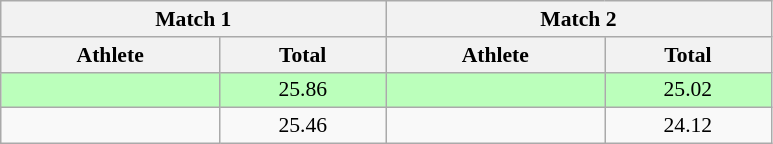<table class="wikitable" style="font-size:90%; text-align:center;">
<tr>
<th colspan=2 width=250>Match 1</th>
<th colspan=2 width=250>Match 2</th>
</tr>
<tr>
<th>Athlete</th>
<th>Total</th>
<th>Athlete</th>
<th>Total</th>
</tr>
<tr bgcolor=bbffbb>
<td align=left></td>
<td>25.86</td>
<td align=left></td>
<td>25.02</td>
</tr>
<tr>
<td align=left></td>
<td>25.46</td>
<td align=left></td>
<td>24.12</td>
</tr>
</table>
